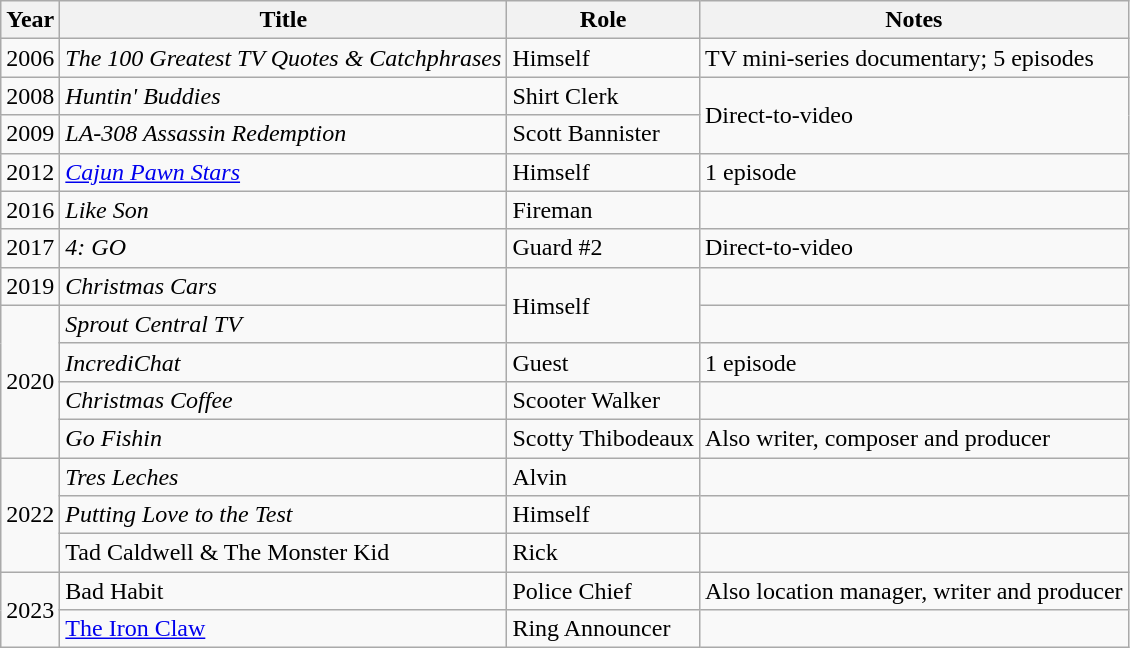<table class="wikitable">
<tr>
<th>Year</th>
<th>Title</th>
<th>Role</th>
<th>Notes</th>
</tr>
<tr>
<td>2006</td>
<td><em>The 100 Greatest TV Quotes & Catchphrases</em></td>
<td>Himself</td>
<td>TV mini-series documentary; 5 episodes</td>
</tr>
<tr>
<td>2008</td>
<td><em>Huntin' Buddies</em></td>
<td>Shirt Clerk</td>
<td rowspan="2">Direct-to-video</td>
</tr>
<tr>
<td>2009</td>
<td><em>LA-308 Assassin Redemption</em></td>
<td>Scott Bannister</td>
</tr>
<tr>
<td>2012</td>
<td><em><a href='#'>Cajun Pawn Stars</a></em></td>
<td>Himself</td>
<td>1 episode</td>
</tr>
<tr>
<td>2016</td>
<td><em>Like Son</em></td>
<td>Fireman</td>
<td></td>
</tr>
<tr>
<td>2017</td>
<td><em>4: GO</em></td>
<td>Guard #2</td>
<td>Direct-to-video</td>
</tr>
<tr>
<td>2019</td>
<td><em>Christmas Cars</em></td>
<td rowspan="2">Himself</td>
<td></td>
</tr>
<tr>
<td rowspan="4">2020</td>
<td><em>Sprout Central TV</em></td>
<td></td>
</tr>
<tr>
<td><em>IncrediChat</em></td>
<td>Guest</td>
<td>1 episode</td>
</tr>
<tr>
<td><em>Christmas Coffee</em></td>
<td>Scooter Walker</td>
<td></td>
</tr>
<tr>
<td><em>Go Fishin</em></td>
<td>Scotty Thibodeaux</td>
<td>Also writer, composer and producer</td>
</tr>
<tr>
<td rowspan="3">2022</td>
<td><em>Tres Leches</em></td>
<td>Alvin</td>
<td></td>
</tr>
<tr>
<td><em>Putting Love to the Test</td>
<td>Himself</td>
<td></td>
</tr>
<tr>
<td></em>Tad Caldwell & The Monster Kid<em></td>
<td>Rick</td>
<td></td>
</tr>
<tr>
<td rowspan= "2">2023</td>
<td></em>Bad Habit<em></td>
<td>Police Chief</td>
<td>Also location manager, writer and producer</td>
</tr>
<tr>
<td></em><a href='#'>The Iron Claw</a><em></td>
<td>Ring Announcer</td>
<td></td>
</tr>
</table>
